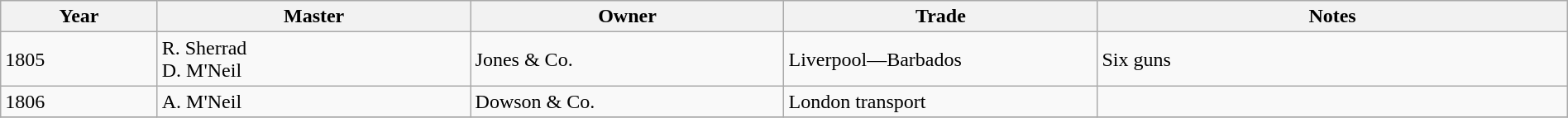<table class="wikitable" style="width:100%">
<tr style="vertical-align:top">
<th style="width:10%">Year</th>
<th style="width:20%">Master</th>
<th style="width:20%">Owner</th>
<th style="width:20%">Trade</th>
<th style="width:30%">Notes</th>
</tr>
<tr>
<td>1805</td>
<td>R. Sherrad<br>D. M'Neil</td>
<td>Jones & Co.</td>
<td>Liverpool—Barbados</td>
<td>Six guns</td>
</tr>
<tr>
<td>1806</td>
<td>A. M'Neil</td>
<td>Dowson & Co.</td>
<td>London transport</td>
<td></td>
</tr>
<tr>
</tr>
</table>
